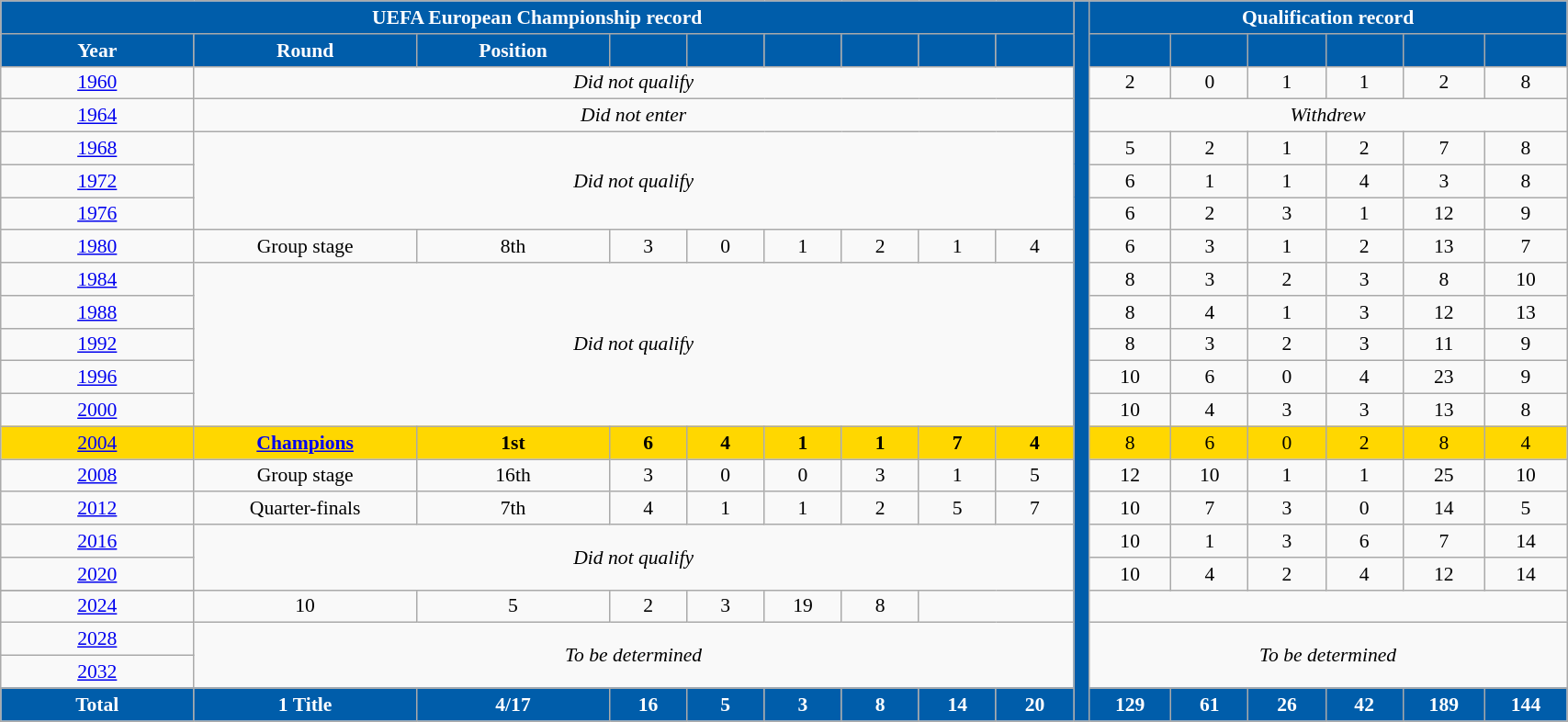<table class="wikitable" style="width:90%; font-size:90%; text-align:center;">
<tr style="color:white;">
<th style="background:#005DAA;" colspan=9>UEFA European Championship record</th>
<th style="width:1%; background:#005DAA;" rowspan="30"></th>
<th style="background:#005DAA;" colspan=7>Qualification record</th>
</tr>
<tr style="color:white;">
<th style="width:60px; background:#005DAA;">Year</th>
<th style="width:60px; background:#005DAA;">Round</th>
<th style="width:60px; background:#005DAA;">Position</th>
<th style="width:20px; background:#005DAA;"></th>
<th style="width:20px; background:#005DAA;"></th>
<th style="width:20px; background:#005DAA;"></th>
<th style="width:20px; background:#005DAA;"></th>
<th style="width:20px; background:#005DAA;"></th>
<th style="width:20px; background:#005DAA;"></th>
<th style="width:20px; background:#005DAA;"></th>
<th style="width:20px; background:#005DAA;"></th>
<th style="width:20px; background:#005DAA;"></th>
<th style="width:20px; background:#005DAA;"></th>
<th style="width:20px; background:#005DAA;"></th>
<th style="width:20px; background:#005DAA;"></th>
</tr>
<tr>
<td> <a href='#'>1960</a></td>
<td colspan=8><em>Did not qualify</em></td>
<td>2</td>
<td>0</td>
<td>1</td>
<td>1</td>
<td>2</td>
<td>8</td>
</tr>
<tr>
<td> <a href='#'>1964</a></td>
<td colspan=8><em>Did not enter</em></td>
<td colspan=6><em>Withdrew</em></td>
</tr>
<tr>
<td> <a href='#'>1968</a></td>
<td colspan=8 rowspan=3><em>Did not qualify</em></td>
<td>5</td>
<td>2</td>
<td>1</td>
<td>2</td>
<td>7</td>
<td>8</td>
</tr>
<tr>
<td> <a href='#'>1972</a></td>
<td>6</td>
<td>1</td>
<td>1</td>
<td>4</td>
<td>3</td>
<td>8</td>
</tr>
<tr>
<td> <a href='#'>1976</a></td>
<td>6</td>
<td>2</td>
<td>3</td>
<td>1</td>
<td>12</td>
<td>9</td>
</tr>
<tr>
<td> <a href='#'>1980</a></td>
<td>Group stage</td>
<td>8th</td>
<td>3</td>
<td>0</td>
<td>1</td>
<td>2</td>
<td>1</td>
<td>4</td>
<td>6</td>
<td>3</td>
<td>1</td>
<td>2</td>
<td>13</td>
<td>7</td>
</tr>
<tr>
<td> <a href='#'>1984</a></td>
<td colspan=8 rowspan=5><em>Did not qualify</em></td>
<td>8</td>
<td>3</td>
<td>2</td>
<td>3</td>
<td>8</td>
<td>10</td>
</tr>
<tr>
<td> <a href='#'>1988</a></td>
<td>8</td>
<td>4</td>
<td>1</td>
<td>3</td>
<td>12</td>
<td>13</td>
</tr>
<tr>
<td> <a href='#'>1992</a></td>
<td>8</td>
<td>3</td>
<td>2</td>
<td>3</td>
<td>11</td>
<td>9</td>
</tr>
<tr>
<td> <a href='#'>1996</a></td>
<td>10</td>
<td>6</td>
<td>0</td>
<td>4</td>
<td>23</td>
<td>9</td>
</tr>
<tr>
<td>  <a href='#'>2000</a></td>
<td>10</td>
<td>4</td>
<td>3</td>
<td>3</td>
<td>13</td>
<td>8</td>
</tr>
<tr style="background:Gold;">
<td> <a href='#'>2004</a></td>
<td><strong><a href='#'>Champions</a></strong></td>
<td><strong>1st</strong></td>
<td><strong>6</strong></td>
<td><strong>4</strong></td>
<td><strong>1</strong></td>
<td><strong>1</strong></td>
<td><strong>7</strong></td>
<td><strong>4</strong></td>
<td>8</td>
<td>6</td>
<td>0</td>
<td>2</td>
<td>8</td>
<td>4</td>
</tr>
<tr>
<td>  <a href='#'>2008</a></td>
<td>Group stage</td>
<td>16th</td>
<td>3</td>
<td>0</td>
<td>0</td>
<td>3</td>
<td>1</td>
<td>5</td>
<td>12</td>
<td>10</td>
<td>1</td>
<td>1</td>
<td>25</td>
<td>10</td>
</tr>
<tr>
<td>  <a href='#'>2012</a></td>
<td>Quarter-finals</td>
<td>7th</td>
<td>4</td>
<td>1</td>
<td>1</td>
<td>2</td>
<td>5</td>
<td>7</td>
<td>10</td>
<td>7</td>
<td>3</td>
<td>0</td>
<td>14</td>
<td>5</td>
</tr>
<tr>
<td> <a href='#'>2016</a></td>
<td colspan=8 rowspan=3><em>Did not qualify</em></td>
<td>10</td>
<td>1</td>
<td>3</td>
<td>6</td>
<td>7</td>
<td>14</td>
</tr>
<tr>
<td> <a href='#'>2020</a></td>
<td>10</td>
<td>4</td>
<td>2</td>
<td>4</td>
<td>12</td>
<td>14</td>
</tr>
<tr>
</tr>
<tr>
<td> <a href='#'>2024</a></td>
<td>10</td>
<td>5</td>
<td>2</td>
<td>3</td>
<td>19</td>
<td>8</td>
</tr>
<tr>
<td>  <a href='#'>2028</a></td>
<td colspan=8 rowspan=2><em>To be determined</em></td>
<td colspan=6 rowspan=2><em>To be determined</em></td>
</tr>
<tr>
<td>  <a href='#'>2032</a></td>
</tr>
<tr>
</tr>
<tr style="color:white;">
<th style="background:#005DAA;">Total</th>
<th style="background:#005DAA;">1 Title</th>
<th style="background:#005DAA;">4/17</th>
<th style="background:#005DAA;">16</th>
<th style="background:#005DAA;">5</th>
<th style="background:#005DAA;">3</th>
<th style="background:#005DAA;">8</th>
<th style="background:#005DAA;">14</th>
<th style="background:#005DAA;">20</th>
<th style="background:#005DAA;">129</th>
<th style="background:#005DAA;">61</th>
<th style="background:#005DAA;">26</th>
<th style="background:#005DAA;">42</th>
<th style="background:#005DAA;">189</th>
<th style="background:#005DAA;">144</th>
</tr>
</table>
